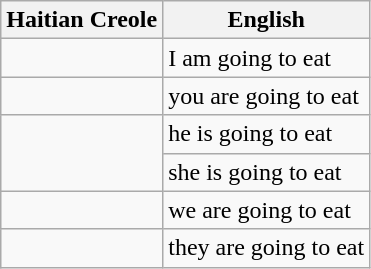<table class="wikitable">
<tr>
<th scope="col">Haitian Creole</th>
<th scope="col">English</th>
</tr>
<tr>
<td></td>
<td>I am going to eat</td>
</tr>
<tr>
<td></td>
<td>you are going to eat</td>
</tr>
<tr>
<td rowspan="2"></td>
<td>he is going to eat</td>
</tr>
<tr>
<td>she is going to eat</td>
</tr>
<tr>
<td></td>
<td>we are going to eat</td>
</tr>
<tr>
<td></td>
<td>they are going to eat</td>
</tr>
</table>
